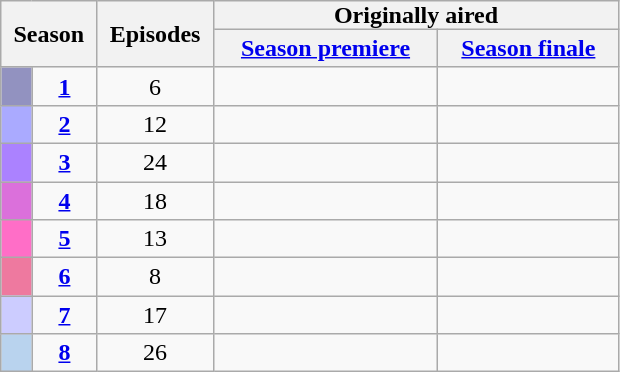<table class="wikitable plainrowheaders"  style="text-align:center;">
<tr>
<th scope="col" style="padding:0 8px;" colspan="2" rowspan="2">Season</th>
<th scope="col" style="padding:0 8px;" rowspan="2">Episodes</th>
<th scope="col" style="padding:0 80px;" colspan="2">Originally aired</th>
</tr>
<tr>
<th scope="col"><a href='#'>Season premiere</a></th>
<th scope="col"><a href='#'>Season finale</a></th>
</tr>
<tr>
<td scope="row" style="background:#9292C0;"></td>
<td><strong><a href='#'>1</a></strong></td>
<td>6</td>
<td></td>
<td></td>
</tr>
<tr>
<td scope="row" style="background:#AAAAFF;"></td>
<td><strong><a href='#'>2</a></strong></td>
<td>12</td>
<td></td>
<td></td>
</tr>
<tr>
<td scope="row" style="background:#AB82FF;"></td>
<td><strong><a href='#'>3</a></strong></td>
<td>24</td>
<td></td>
<td></td>
</tr>
<tr>
<td scope="row" style="background:#DB70DB;"></td>
<td><strong><a href='#'>4</a></strong></td>
<td>18</td>
<td></td>
<td></td>
</tr>
<tr>
<td scope="row" style="background:#FF6EC7;"></td>
<td><strong><a href='#'>5</a></strong></td>
<td>13</td>
<td></td>
<td></td>
</tr>
<tr>
<td scope="row" style="background:#EE799F;"></td>
<td><strong><a href='#'>6</a></strong></td>
<td>8</td>
<td></td>
<td></td>
</tr>
<tr>
<td scope="row" style="background:#CCCCFF;"></td>
<td><strong><a href='#'>7</a></strong></td>
<td>17</td>
<td></td>
<td></td>
</tr>
<tr>
<td scope="row" style="background:#B9D3EE;"></td>
<td><strong><a href='#'>8</a></strong></td>
<td>26</td>
<td></td>
<td></td>
</tr>
</table>
